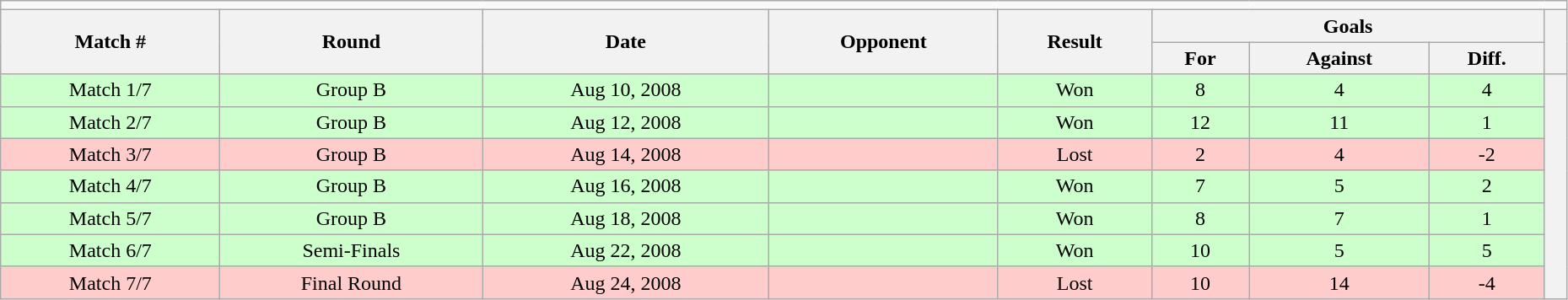<table class="wikitable" style="text-align: center; width: 98%; font-size: 100%; margin-left: 1em;">
<tr>
<td colspan="10"></td>
</tr>
<tr>
<th rowspan="2">Match #</th>
<th rowspan="2">Round</th>
<th rowspan="2">Date</th>
<th rowspan="2">Opponent</th>
<th rowspan="2">Result</th>
<th colspan="3">Goals</th>
<th rowspan="2"></th>
</tr>
<tr>
<th>For</th>
<th>Against</th>
<th>Diff.</th>
</tr>
<tr style="background: #cfc;">
<td>Match 1/7</td>
<td>Group B</td>
<td>Aug 10, 2008</td>
<td></td>
<td>Won</td>
<td>8</td>
<td>4</td>
<td>4</td>
<td rowspan="7" style="background: #f2f2f2;"></td>
</tr>
<tr style="background: #cfc;">
<td>Match 2/7</td>
<td>Group B</td>
<td>Aug 12, 2008</td>
<td></td>
<td>Won</td>
<td>12</td>
<td>11</td>
<td>1</td>
</tr>
<tr style="background: #fcc;">
<td>Match 3/7</td>
<td>Group B</td>
<td>Aug 14, 2008</td>
<td></td>
<td>Lost</td>
<td>2</td>
<td>4</td>
<td>-2</td>
</tr>
<tr style="background: #cfc;">
<td>Match 4/7</td>
<td>Group B</td>
<td>Aug 16, 2008</td>
<td></td>
<td>Won</td>
<td>7</td>
<td>5</td>
<td>2</td>
</tr>
<tr style="background: #cfc;">
<td>Match 5/7</td>
<td>Group B</td>
<td>Aug 18, 2008</td>
<td></td>
<td>Won</td>
<td>8</td>
<td>7</td>
<td>1</td>
</tr>
<tr style="background: #cfc;">
<td>Match 6/7</td>
<td>Semi-Finals</td>
<td>Aug 22, 2008</td>
<td></td>
<td>Won</td>
<td>10</td>
<td>5</td>
<td>5</td>
</tr>
<tr style="background: #fcc;">
<td>Match 7/7</td>
<td>Final Round</td>
<td>Aug 24, 2008</td>
<td></td>
<td>Lost</td>
<td>10</td>
<td>14</td>
<td>-4</td>
</tr>
</table>
